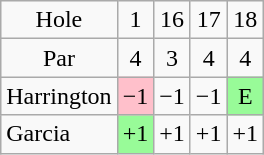<table class="wikitable" style="text-align:center">
<tr>
<td>Hole</td>
<td>1</td>
<td>16</td>
<td>17</td>
<td>18</td>
</tr>
<tr>
<td>Par</td>
<td>4</td>
<td>3</td>
<td>4</td>
<td>4</td>
</tr>
<tr>
<td align=left> Harrington</td>
<td style="background: pink;">−1</td>
<td>−1</td>
<td>−1</td>
<td style="background: PaleGreen;">E</td>
</tr>
<tr>
<td align=left> Garcia</td>
<td style="background: PaleGreen;">+1</td>
<td>+1</td>
<td>+1</td>
<td>+1</td>
</tr>
</table>
